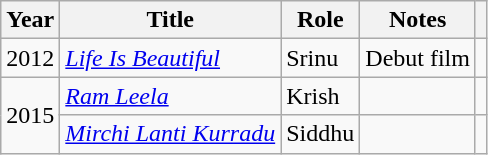<table class="wikitable sortable">
<tr>
<th>Year</th>
<th>Title</th>
<th>Role</th>
<th class="unsortable">Notes</th>
<th class="unsortable"></th>
</tr>
<tr>
<td>2012</td>
<td><em><a href='#'>Life Is Beautiful</a></em></td>
<td>Srinu</td>
<td>Debut film</td>
<td></td>
</tr>
<tr>
<td rowspan="2">2015</td>
<td><em><a href='#'>Ram Leela</a></em></td>
<td>Krish</td>
<td></td>
<td></td>
</tr>
<tr>
<td><em><a href='#'>Mirchi Lanti Kurradu</a></em></td>
<td>Siddhu</td>
<td></td>
<td></td>
</tr>
</table>
